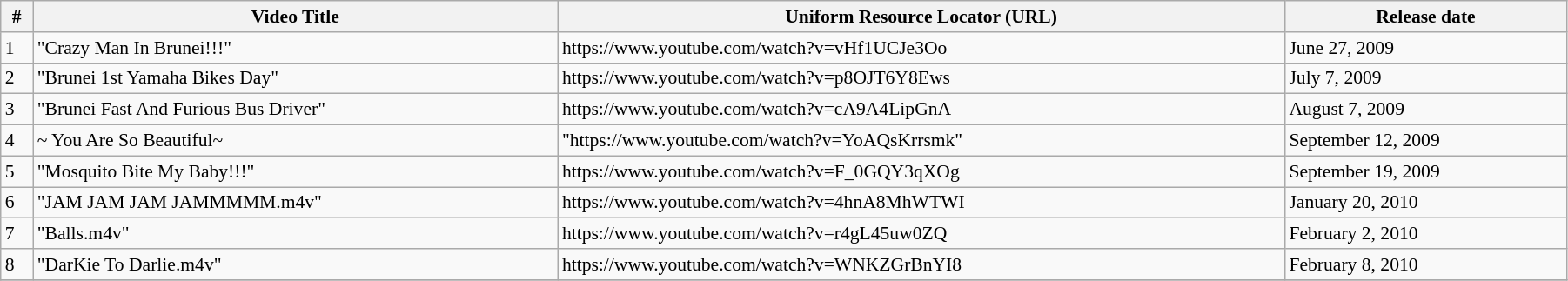<table class="wikitable" align="center" border="1" cellpadding="5" cellspacing="0" style="font-size:90%" width="95%">
<tr>
<th>#</th>
<th>Video Title</th>
<th>Uniform Resource Locator (URL)</th>
<th>Release date</th>
</tr>
<tr>
<td>1</td>
<td>"Crazy Man In Brunei!!!"</td>
<td>https://www.youtube.com/watch?v=vHf1UCJe3Oo</td>
<td>June 27, 2009</td>
</tr>
<tr>
<td>2</td>
<td>"Brunei 1st Yamaha Bikes Day"</td>
<td>https://www.youtube.com/watch?v=p8OJT6Y8Ews</td>
<td>July 7, 2009</td>
</tr>
<tr>
<td>3</td>
<td>"Brunei Fast And Furious Bus Driver"</td>
<td>https://www.youtube.com/watch?v=cA9A4LipGnA</td>
<td>August 7, 2009</td>
</tr>
<tr>
<td>4</td>
<td>~ You Are So Beautiful~</td>
<td>"https://www.youtube.com/watch?v=YoAQsKrrsmk"</td>
<td>September 12, 2009</td>
</tr>
<tr>
<td>5</td>
<td>"Mosquito Bite My Baby!!!"</td>
<td>https://www.youtube.com/watch?v=F_0GQY3qXOg</td>
<td>September 19, 2009</td>
</tr>
<tr>
<td>6</td>
<td>"JAM JAM JAM JAMMMMM.m4v"</td>
<td>https://www.youtube.com/watch?v=4hnA8MhWTWI</td>
<td>January 20, 2010</td>
</tr>
<tr>
<td>7</td>
<td>"Balls.m4v"</td>
<td>https://www.youtube.com/watch?v=r4gL45uw0ZQ</td>
<td>February 2, 2010</td>
</tr>
<tr>
<td>8</td>
<td>"DarKie To Darlie.m4v"</td>
<td>https://www.youtube.com/watch?v=WNKZGrBnYI8</td>
<td>February 8, 2010</td>
</tr>
<tr>
</tr>
</table>
